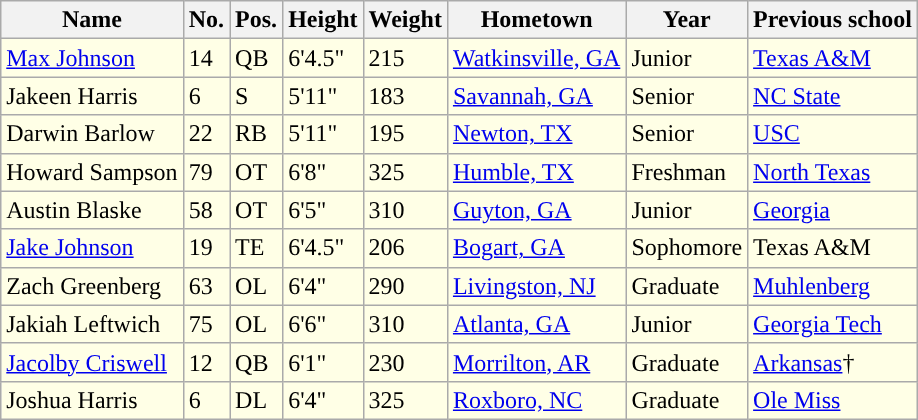<table class="wikitable sortable">
<tr>
<th>Name</th>
<th>No.</th>
<th>Pos.</th>
<th>Height</th>
<th>Weight</th>
<th>Hometown</th>
<th>Year</th>
<th class="unsortable">Previous school</th>
</tr>
<tr style="background:#FFFFE6;">
<td><a href='#'>Max Johnson</a></td>
<td>14</td>
<td>QB</td>
<td>6'4.5"</td>
<td>215</td>
<td><a href='#'>Watkinsville, GA</a></td>
<td>Junior</td>
<td><a href='#'>Texas A&M</a></td>
</tr>
<tr style="background:#FFFFE6;">
<td>Jakeen Harris</td>
<td>6</td>
<td>S</td>
<td>5'11"</td>
<td>183</td>
<td><a href='#'>Savannah, GA</a></td>
<td>Senior</td>
<td><a href='#'>NC State</a></td>
</tr>
<tr style="background:#FFFFE6;">
<td>Darwin Barlow</td>
<td>22</td>
<td>RB</td>
<td>5'11"</td>
<td>195</td>
<td><a href='#'>Newton, TX</a></td>
<td> Senior</td>
<td><a href='#'>USC</a></td>
</tr>
<tr style="background:#FFFFE6;">
<td>Howard Sampson</td>
<td>79</td>
<td>OT</td>
<td>6'8"</td>
<td>325</td>
<td><a href='#'>Humble, TX</a></td>
<td> Freshman</td>
<td><a href='#'>North Texas</a></td>
</tr>
<tr style="background:#FFFFE6;">
<td>Austin Blaske</td>
<td>58</td>
<td>OT</td>
<td>6'5"</td>
<td>310</td>
<td><a href='#'>Guyton, GA</a></td>
<td>Junior</td>
<td><a href='#'>Georgia</a></td>
</tr>
<tr style="background:#FFFFE6;">
<td><a href='#'>Jake Johnson</a></td>
<td>19</td>
<td>TE</td>
<td>6'4.5"</td>
<td>206</td>
<td><a href='#'>Bogart, GA</a></td>
<td>Sophomore</td>
<td>Texas A&M</td>
</tr>
<tr style="background:#FFFFE6;">
<td>Zach Greenberg</td>
<td>63</td>
<td>OL</td>
<td>6'4"</td>
<td>290</td>
<td><a href='#'>Livingston, NJ</a></td>
<td>Graduate</td>
<td><a href='#'>Muhlenberg</a></td>
</tr>
<tr style="background:#FFFFE6;">
<td>Jakiah Leftwich</td>
<td>75</td>
<td>OL</td>
<td>6'6"</td>
<td>310</td>
<td><a href='#'>Atlanta, GA</a></td>
<td>Junior</td>
<td><a href='#'>Georgia Tech</a></td>
</tr>
<tr style="background:#FFFFE6;">
<td><a href='#'>Jacolby Criswell</a></td>
<td>12</td>
<td>QB</td>
<td>6'1"</td>
<td>230</td>
<td><a href='#'>Morrilton, AR</a></td>
<td>Graduate</td>
<td><a href='#'>Arkansas</a>†</td>
</tr>
<tr style="background:#FFFFE6;">
<td>Joshua Harris</td>
<td>6</td>
<td>DL</td>
<td>6'4"</td>
<td>325</td>
<td><a href='#'>Roxboro, NC</a></td>
<td>Graduate</td>
<td><a href='#'>Ole Miss</a></td>
</tr>
</table>
